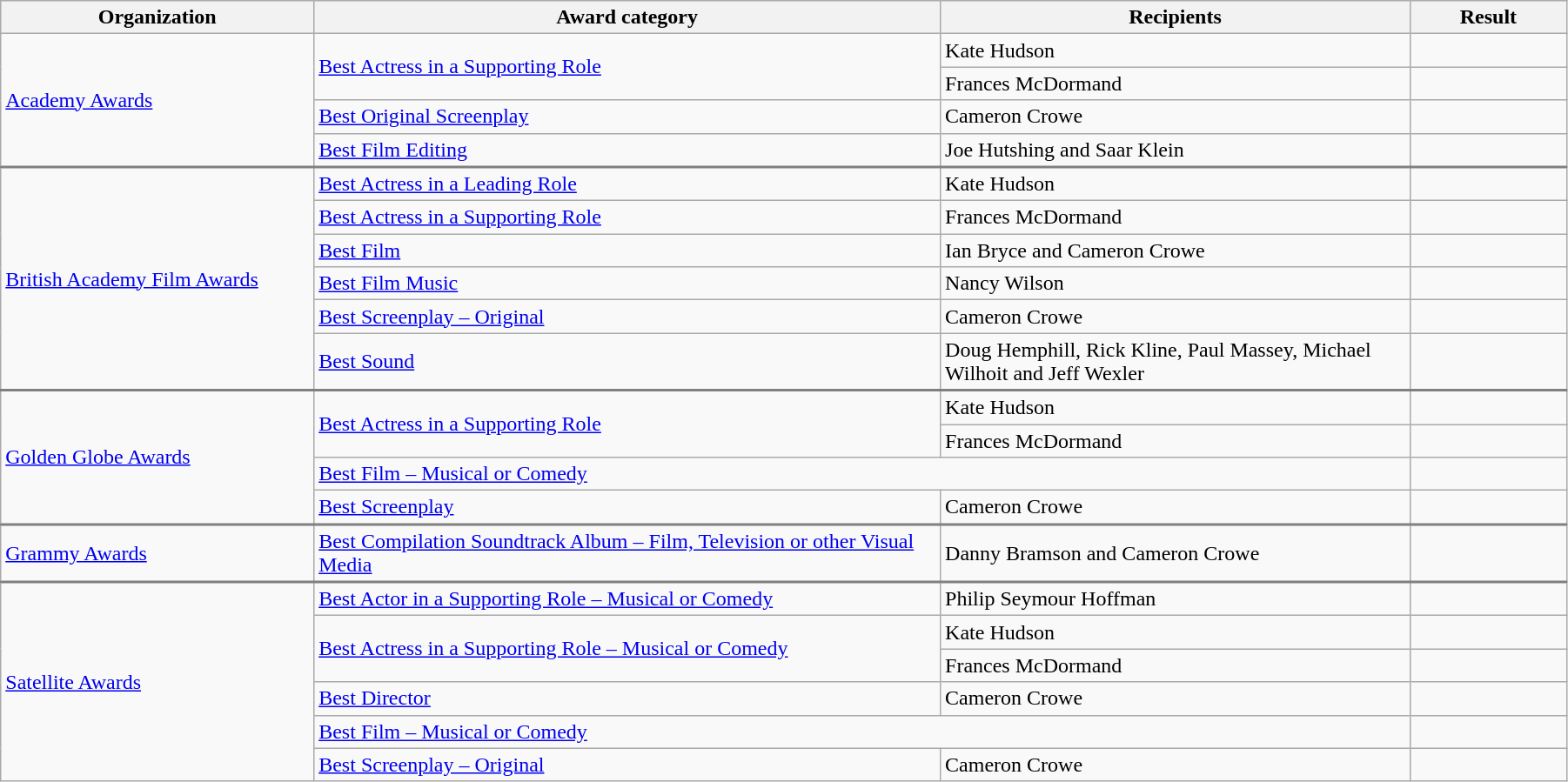<table class="wikitable" width="95%" cellpadding="5">
<tr>
<th width="20%">Organization</th>
<th width="40%">Award category</th>
<th width="30%">Recipients</th>
<th width="10%">Result</th>
</tr>
<tr>
<td rowspan=4><a href='#'>Academy Awards</a></td>
<td rowspan=2><a href='#'>Best Actress in a Supporting Role</a></td>
<td>Kate Hudson</td>
<td></td>
</tr>
<tr>
<td>Frances McDormand</td>
<td></td>
</tr>
<tr>
<td><a href='#'>Best Original Screenplay</a></td>
<td>Cameron Crowe</td>
<td></td>
</tr>
<tr>
<td><a href='#'>Best Film Editing</a></td>
<td>Joe Hutshing and Saar Klein</td>
<td></td>
</tr>
<tr style="border-top:2px solid gray;">
<td rowspan=6><a href='#'>British Academy Film Awards</a></td>
<td><a href='#'>Best Actress in a Leading Role</a></td>
<td>Kate Hudson</td>
<td></td>
</tr>
<tr>
<td><a href='#'>Best Actress in a Supporting Role</a></td>
<td>Frances McDormand</td>
<td></td>
</tr>
<tr>
<td><a href='#'>Best Film</a></td>
<td>Ian Bryce and Cameron Crowe</td>
<td></td>
</tr>
<tr>
<td><a href='#'>Best Film Music</a></td>
<td>Nancy Wilson</td>
<td></td>
</tr>
<tr>
<td><a href='#'>Best Screenplay – Original</a></td>
<td>Cameron Crowe</td>
<td></td>
</tr>
<tr>
<td><a href='#'>Best Sound</a></td>
<td>Doug Hemphill, Rick Kline, Paul Massey, Michael Wilhoit and Jeff Wexler</td>
<td></td>
</tr>
<tr style="border-top:2px solid gray;">
<td rowspan=4><a href='#'>Golden Globe Awards</a></td>
<td rowspan=2><a href='#'>Best Actress in a Supporting Role</a></td>
<td>Kate Hudson</td>
<td></td>
</tr>
<tr>
<td>Frances McDormand</td>
<td></td>
</tr>
<tr>
<td colspan="2"><a href='#'>Best Film – Musical or Comedy</a></td>
<td></td>
</tr>
<tr>
<td><a href='#'>Best Screenplay</a></td>
<td>Cameron Crowe</td>
<td></td>
</tr>
<tr style="border-top:2px solid gray;">
<td><a href='#'>Grammy Awards</a></td>
<td><a href='#'>Best Compilation Soundtrack Album – Film, Television or other Visual Media</a></td>
<td>Danny Bramson and Cameron Crowe</td>
<td></td>
</tr>
<tr style="border-top:2px solid gray;">
<td rowspan=6><a href='#'>Satellite Awards</a></td>
<td><a href='#'>Best Actor in a Supporting Role – Musical or Comedy</a></td>
<td>Philip Seymour Hoffman</td>
<td></td>
</tr>
<tr>
<td rowspan=2><a href='#'>Best Actress in a Supporting Role – Musical or Comedy</a></td>
<td>Kate Hudson</td>
<td></td>
</tr>
<tr>
<td>Frances McDormand</td>
<td></td>
</tr>
<tr>
<td><a href='#'>Best Director</a></td>
<td>Cameron Crowe</td>
<td></td>
</tr>
<tr>
<td colspan="2"><a href='#'>Best Film – Musical or Comedy</a></td>
<td></td>
</tr>
<tr>
<td><a href='#'>Best Screenplay – Original</a></td>
<td>Cameron Crowe</td>
<td></td>
</tr>
</table>
